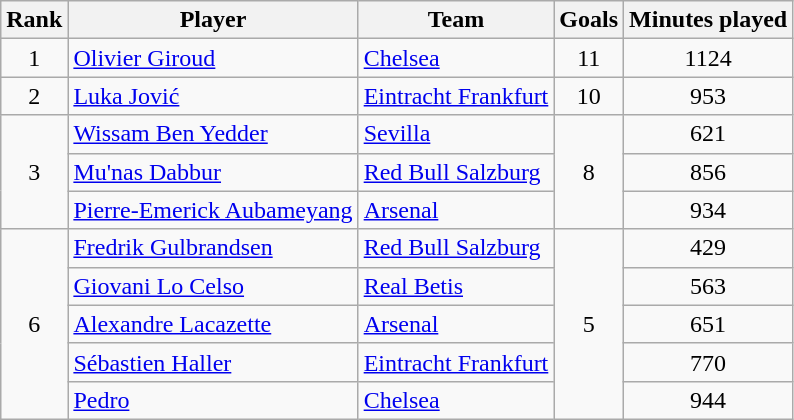<table class="wikitable" style="text-align:center">
<tr>
<th>Rank</th>
<th>Player</th>
<th>Team</th>
<th>Goals</th>
<th>Minutes played</th>
</tr>
<tr>
<td>1</td>
<td align="left"> <a href='#'>Olivier Giroud</a></td>
<td align="left"> <a href='#'>Chelsea</a></td>
<td>11</td>
<td>1124</td>
</tr>
<tr>
<td>2</td>
<td align="left"> <a href='#'>Luka Jović</a></td>
<td align="left"> <a href='#'>Eintracht Frankfurt</a></td>
<td>10</td>
<td>953</td>
</tr>
<tr>
<td rowspan="3">3</td>
<td align="left"> <a href='#'>Wissam Ben Yedder</a></td>
<td align="left"> <a href='#'>Sevilla</a></td>
<td rowspan="3">8</td>
<td>621</td>
</tr>
<tr>
<td align=left> <a href='#'>Mu'nas Dabbur</a></td>
<td align=left> <a href='#'>Red Bull Salzburg</a></td>
<td>856</td>
</tr>
<tr>
<td align=left> <a href='#'>Pierre-Emerick Aubameyang</a></td>
<td align=left> <a href='#'>Arsenal</a></td>
<td>934</td>
</tr>
<tr>
<td rowspan="5">6</td>
<td align="left"> <a href='#'>Fredrik Gulbrandsen</a></td>
<td align="left"> <a href='#'>Red Bull Salzburg</a></td>
<td rowspan="5">5</td>
<td>429</td>
</tr>
<tr>
<td align=left> <a href='#'>Giovani Lo Celso</a></td>
<td align=left> <a href='#'>Real Betis</a></td>
<td>563</td>
</tr>
<tr>
<td align=left> <a href='#'>Alexandre Lacazette</a></td>
<td align=left> <a href='#'>Arsenal</a></td>
<td>651</td>
</tr>
<tr>
<td align=left> <a href='#'>Sébastien Haller</a></td>
<td align=left> <a href='#'>Eintracht Frankfurt</a></td>
<td>770</td>
</tr>
<tr>
<td align=left> <a href='#'>Pedro</a></td>
<td align=left> <a href='#'>Chelsea</a></td>
<td>944</td>
</tr>
</table>
